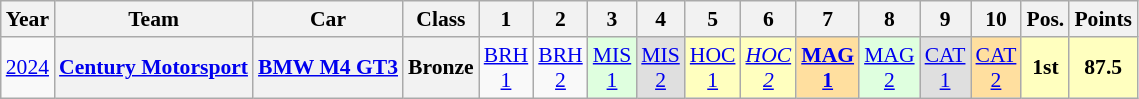<table class="wikitable" border="1" style="text-align:center; font-size:90%;">
<tr>
<th>Year</th>
<th>Team</th>
<th>Car</th>
<th>Class</th>
<th>1</th>
<th>2</th>
<th>3</th>
<th>4</th>
<th>5</th>
<th>6</th>
<th>7</th>
<th>8</th>
<th>9</th>
<th>10</th>
<th>Pos.</th>
<th>Points</th>
</tr>
<tr>
<td><a href='#'>2024</a></td>
<th><a href='#'>Century Motorsport</a></th>
<th><a href='#'>BMW M4 GT3</a></th>
<th>Bronze</th>
<td><a href='#'>BRH<br>1</a></td>
<td><a href='#'>BRH<br>2</a></td>
<td style="background:#DFFFDF;"><a href='#'>MIS<br>1</a><br></td>
<td style="background:#DFDFDF;"><a href='#'>MIS<br>2</a><br></td>
<td style="background:#FFFFBF;"><a href='#'>HOC<br>1</a><br></td>
<td style="background:#FFFFBF;"><em><a href='#'>HOC<br>2</a></em><br></td>
<td style="background:#FFDF9F;"><strong><a href='#'>MAG<br>1</a></strong><br></td>
<td style="background:#DFFFDF;"><a href='#'>MAG<br>2</a><br></td>
<td style="background:#DFDFDF;"><a href='#'>CAT<br>1</a><br></td>
<td style="background:#FFDF9F;"><a href='#'>CAT<br>2</a><br></td>
<th style="background:#FFFFBF;">1st</th>
<th style="background:#FFFFBF;">87.5</th>
</tr>
</table>
